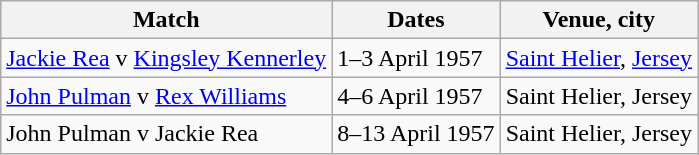<table class="wikitable">
<tr>
<th scope="col">Match</th>
<th scope="col">Dates</th>
<th scope="col">Venue, city</th>
</tr>
<tr>
<td><a href='#'>Jackie Rea</a> v <a href='#'>Kingsley Kennerley</a></td>
<td>1–3 April 1957</td>
<td><a href='#'>Saint Helier</a>, <a href='#'>Jersey</a></td>
</tr>
<tr>
<td><a href='#'>John Pulman</a> v <a href='#'>Rex Williams</a></td>
<td>4–6 April 1957</td>
<td>Saint Helier, Jersey</td>
</tr>
<tr>
<td>John Pulman v Jackie Rea</td>
<td>8–13 April 1957</td>
<td>Saint Helier, Jersey</td>
</tr>
</table>
